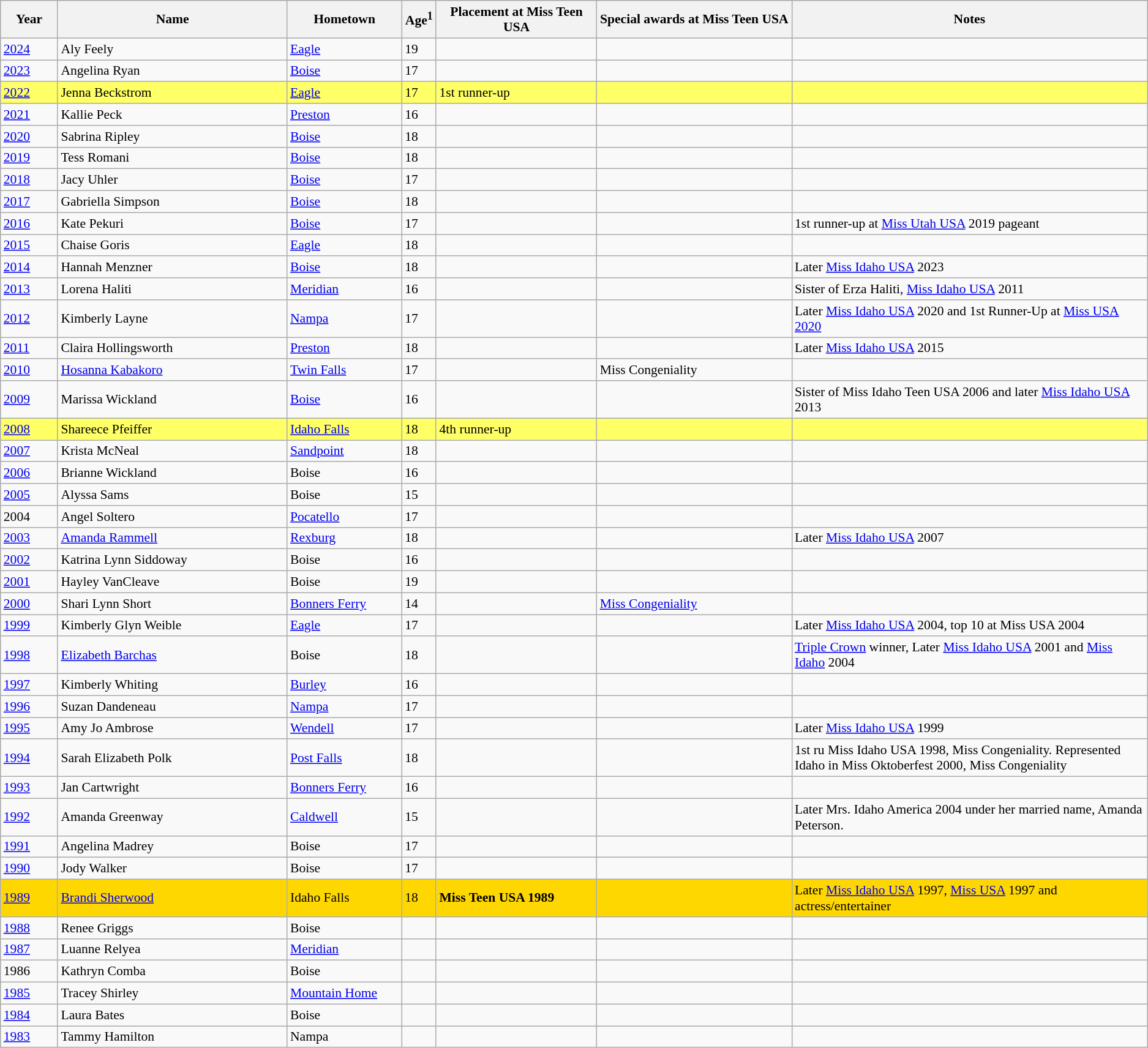<table class="wikitable"style="font-size:90%;">
<tr bgcolor="#efefef">
<th width=5%>Year</th>
<th width=20%>Name</th>
<th width=10%>Hometown</th>
<th width=3%>Age<sup>1</sup></th>
<th width=14%>Placement at Miss Teen USA</th>
<th width=17%>Special awards at Miss Teen  USA</th>
<th width=31%>Notes</th>
</tr>
<tr>
<td><a href='#'>2024</a></td>
<td>Aly Feely</td>
<td><a href='#'>Eagle</a></td>
<td>19</td>
<td></td>
<td></td>
<td></td>
</tr>
<tr>
<td><a href='#'>2023</a></td>
<td>Angelina Ryan</td>
<td><a href='#'>Boise</a></td>
<td>17</td>
<td></td>
<td></td>
<td></td>
</tr>
<tr style="background-color:#FFFF66;">
<td><a href='#'>2022</a></td>
<td>Jenna Beckstrom</td>
<td><a href='#'>Eagle</a></td>
<td>17</td>
<td>1st runner-up</td>
<td></td>
<td></td>
</tr>
<tr>
<td><a href='#'>2021</a></td>
<td>Kallie Peck</td>
<td><a href='#'>Preston</a></td>
<td>16</td>
<td></td>
<td></td>
<td></td>
</tr>
<tr>
<td><a href='#'>2020</a></td>
<td>Sabrina Ripley</td>
<td><a href='#'>Boise</a></td>
<td>18</td>
<td></td>
<td></td>
<td></td>
</tr>
<tr>
<td><a href='#'>2019</a></td>
<td>Tess Romani</td>
<td><a href='#'>Boise</a></td>
<td>18</td>
<td></td>
<td></td>
<td></td>
</tr>
<tr>
<td><a href='#'>2018</a></td>
<td>Jacy Uhler</td>
<td><a href='#'>Boise</a></td>
<td>17</td>
<td></td>
<td></td>
<td></td>
</tr>
<tr>
<td><a href='#'>2017</a></td>
<td>Gabriella Simpson</td>
<td><a href='#'>Boise</a></td>
<td>18</td>
<td></td>
<td></td>
<td></td>
</tr>
<tr>
<td><a href='#'>2016</a></td>
<td>Kate Pekuri</td>
<td><a href='#'>Boise</a></td>
<td>17</td>
<td></td>
<td></td>
<td>1st runner-up at <a href='#'>Miss Utah USA</a> 2019 pageant</td>
</tr>
<tr>
<td><a href='#'>2015</a></td>
<td>Chaise Goris</td>
<td><a href='#'>Eagle</a></td>
<td>18</td>
<td></td>
<td></td>
<td></td>
</tr>
<tr>
<td><a href='#'>2014</a></td>
<td>Hannah Menzner</td>
<td><a href='#'>Boise</a></td>
<td>18</td>
<td></td>
<td></td>
<td>Later <a href='#'>Miss Idaho USA</a> 2023</td>
</tr>
<tr>
<td><a href='#'>2013</a></td>
<td>Lorena Haliti</td>
<td><a href='#'>Meridian</a></td>
<td>16</td>
<td></td>
<td></td>
<td>Sister of Erza Haliti, <a href='#'>Miss Idaho USA</a> 2011</td>
</tr>
<tr>
<td><a href='#'>2012</a></td>
<td>Kimberly Layne</td>
<td><a href='#'>Nampa</a></td>
<td>17</td>
<td></td>
<td></td>
<td>Later <a href='#'>Miss Idaho USA</a> 2020 and 1st Runner-Up at <a href='#'>Miss USA 2020</a></td>
</tr>
<tr>
<td><a href='#'>2011</a></td>
<td>Claira Hollingsworth</td>
<td><a href='#'>Preston</a></td>
<td>18</td>
<td></td>
<td></td>
<td>Later <a href='#'>Miss Idaho USA</a> 2015</td>
</tr>
<tr>
<td><a href='#'>2010</a></td>
<td><a href='#'>Hosanna Kabakoro</a></td>
<td><a href='#'>Twin Falls</a></td>
<td>17</td>
<td></td>
<td>Miss Congeniality</td>
<td></td>
</tr>
<tr>
<td><a href='#'>2009</a></td>
<td>Marissa Wickland</td>
<td><a href='#'>Boise</a></td>
<td>16</td>
<td></td>
<td></td>
<td>Sister of Miss Idaho Teen USA 2006 and later <a href='#'>Miss Idaho USA</a> 2013</td>
</tr>
<tr style="background-color:#FFFF66;">
<td><a href='#'>2008</a></td>
<td>Shareece Pfeiffer</td>
<td><a href='#'>Idaho Falls</a></td>
<td>18</td>
<td>4th runner-up</td>
<td></td>
<td></td>
</tr>
<tr>
<td><a href='#'>2007</a></td>
<td>Krista McNeal</td>
<td><a href='#'>Sandpoint</a></td>
<td>18</td>
<td></td>
<td></td>
<td></td>
</tr>
<tr>
<td><a href='#'>2006</a></td>
<td>Brianne Wickland</td>
<td>Boise</td>
<td>16</td>
<td></td>
<td></td>
<td></td>
</tr>
<tr>
<td><a href='#'>2005</a></td>
<td>Alyssa Sams</td>
<td>Boise</td>
<td>15</td>
<td></td>
<td></td>
<td></td>
</tr>
<tr>
<td>2004</td>
<td>Angel Soltero</td>
<td><a href='#'>Pocatello</a></td>
<td>17</td>
<td></td>
<td></td>
<td></td>
</tr>
<tr>
<td><a href='#'>2003</a></td>
<td><a href='#'>Amanda Rammell</a></td>
<td><a href='#'>Rexburg</a></td>
<td>18</td>
<td></td>
<td></td>
<td>Later <a href='#'>Miss Idaho USA</a> 2007</td>
</tr>
<tr>
<td><a href='#'>2002</a></td>
<td>Katrina Lynn Siddoway</td>
<td>Boise</td>
<td>16</td>
<td></td>
<td></td>
<td></td>
</tr>
<tr>
<td><a href='#'>2001</a></td>
<td>Hayley VanCleave</td>
<td>Boise</td>
<td>19</td>
<td></td>
<td></td>
<td></td>
</tr>
<tr>
<td><a href='#'>2000</a></td>
<td>Shari Lynn Short</td>
<td><a href='#'>Bonners Ferry</a></td>
<td>14</td>
<td></td>
<td><a href='#'>Miss Congeniality</a></td>
<td></td>
</tr>
<tr>
<td><a href='#'>1999</a></td>
<td>Kimberly Glyn Weible</td>
<td><a href='#'>Eagle</a></td>
<td>17</td>
<td></td>
<td></td>
<td>Later <a href='#'>Miss Idaho USA</a> 2004, top 10 at Miss USA 2004</td>
</tr>
<tr>
<td><a href='#'>1998</a></td>
<td><a href='#'>Elizabeth Barchas</a></td>
<td>Boise</td>
<td>18</td>
<td></td>
<td></td>
<td><a href='#'>Triple Crown</a> winner, Later <a href='#'>Miss Idaho USA</a> 2001 and <a href='#'>Miss Idaho</a> 2004</td>
</tr>
<tr>
<td><a href='#'>1997</a></td>
<td>Kimberly Whiting</td>
<td><a href='#'>Burley</a></td>
<td>16</td>
<td></td>
<td></td>
<td></td>
</tr>
<tr>
<td><a href='#'>1996</a></td>
<td>Suzan Dandeneau</td>
<td><a href='#'>Nampa</a></td>
<td>17</td>
<td></td>
<td></td>
<td></td>
</tr>
<tr>
<td><a href='#'>1995</a></td>
<td>Amy Jo Ambrose</td>
<td><a href='#'>Wendell</a></td>
<td>17</td>
<td></td>
<td></td>
<td>Later <a href='#'>Miss Idaho USA</a> 1999</td>
</tr>
<tr>
<td><a href='#'>1994</a></td>
<td>Sarah Elizabeth Polk</td>
<td><a href='#'>Post Falls</a></td>
<td>18</td>
<td></td>
<td></td>
<td>1st ru Miss Idaho USA 1998, Miss Congeniality. Represented Idaho in Miss Oktoberfest 2000, Miss Congeniality</td>
</tr>
<tr>
<td><a href='#'>1993</a></td>
<td>Jan Cartwright</td>
<td><a href='#'>Bonners Ferry</a></td>
<td>16</td>
<td></td>
<td></td>
<td></td>
</tr>
<tr>
<td><a href='#'>1992</a></td>
<td>Amanda Greenway</td>
<td><a href='#'>Caldwell</a></td>
<td>15</td>
<td></td>
<td></td>
<td>Later Mrs. Idaho America 2004 under her married name, Amanda Peterson.</td>
</tr>
<tr>
<td><a href='#'>1991</a></td>
<td>Angelina Madrey</td>
<td>Boise</td>
<td>17</td>
<td></td>
<td></td>
<td></td>
</tr>
<tr>
<td><a href='#'>1990</a></td>
<td>Jody Walker</td>
<td>Boise</td>
<td>17</td>
<td></td>
<td></td>
<td></td>
</tr>
<tr style="background-color:GOLD;">
<td><a href='#'>1989</a></td>
<td><a href='#'>Brandi Sherwood</a></td>
<td>Idaho Falls</td>
<td>18</td>
<td><strong>Miss Teen USA 1989</strong></td>
<td></td>
<td>Later <a href='#'>Miss Idaho USA</a> 1997, <a href='#'>Miss USA</a> 1997 and actress/entertainer</td>
</tr>
<tr>
<td><a href='#'>1988</a></td>
<td>Renee Griggs</td>
<td>Boise</td>
<td></td>
<td></td>
<td></td>
<td></td>
</tr>
<tr>
<td><a href='#'>1987</a></td>
<td>Luanne Relyea</td>
<td><a href='#'>Meridian</a></td>
<td></td>
<td></td>
<td></td>
<td></td>
</tr>
<tr>
<td>1986</td>
<td>Kathryn Comba</td>
<td>Boise</td>
<td></td>
<td></td>
<td></td>
<td></td>
</tr>
<tr>
<td><a href='#'>1985</a></td>
<td>Tracey Shirley</td>
<td><a href='#'>Mountain Home</a></td>
<td></td>
<td></td>
<td></td>
<td></td>
</tr>
<tr>
<td><a href='#'>1984</a></td>
<td>Laura Bates</td>
<td>Boise</td>
<td></td>
<td></td>
<td></td>
<td></td>
</tr>
<tr>
<td><a href='#'>1983</a></td>
<td>Tammy Hamilton</td>
<td>Nampa</td>
<td></td>
<td></td>
<td></td>
<td></td>
</tr>
</table>
